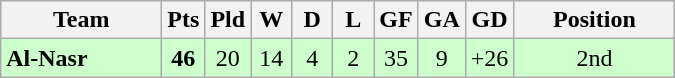<table class="wikitable" style="text-align: center;">
<tr>
<th width=100>Team</th>
<th width=20>Pts</th>
<th width=20>Pld</th>
<th width=20>W</th>
<th width=20>D</th>
<th width=20>L</th>
<th width=20>GF</th>
<th width=20>GA</th>
<th width=20>GD</th>
<th width=100>Position</th>
</tr>
<tr align=center bgcolor=ccffcc>
<td align=left><strong>Al-Nasr</strong></td>
<td><strong>46</strong></td>
<td>20</td>
<td>14</td>
<td>4</td>
<td>2</td>
<td>35</td>
<td>9</td>
<td>+26</td>
<td>2nd</td>
</tr>
</table>
